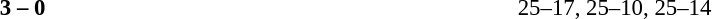<table width=100% cellspacing=1>
<tr>
<th width=20%></th>
<th width=12%></th>
<th width=20%></th>
<th width=33%></th>
<td></td>
</tr>
<tr style=font-size:95%>
<td align=right><strong></strong></td>
<td align=center><strong>3 – 0</strong></td>
<td></td>
<td>25–17, 25–10, 25–14</td>
</tr>
</table>
